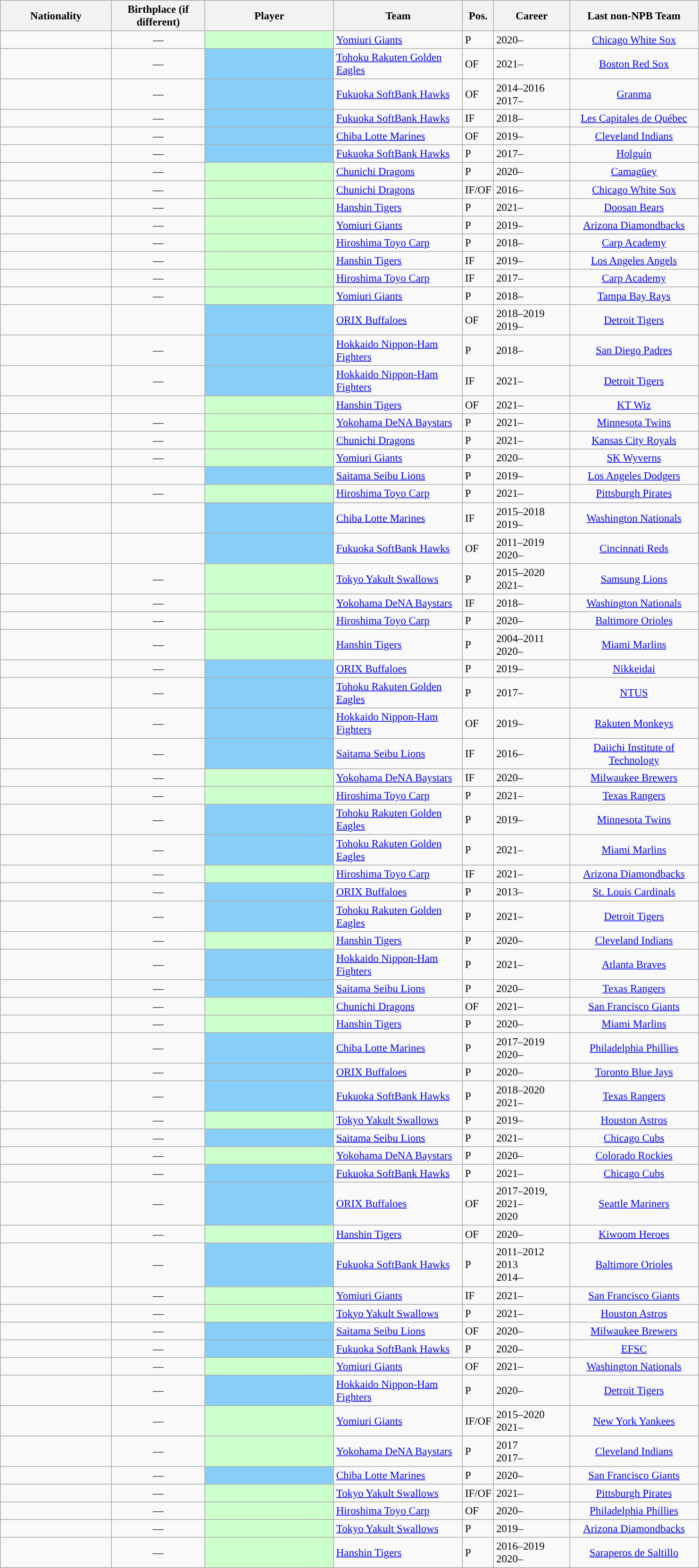<table class="wikitable sortable" style="font-size:95%">
<tr>
<th scope="col" width="150px">Nationality</th>
<th scope="col" width="125px">Birthplace (if different)</th>
<th scope="col" width="175px">Player</th>
<th scope="col" width="175px">Team</th>
<th scope="col" width="25px">Pos.</th>
<th scope="col" width="100px">Career</th>
<th scope="col" width="175px">Last non-NPB Team</th>
</tr>
<tr>
<td></td>
<td align="center">—</td>
<td bgcolor="#CCFFCC"><strong></strong> </td>
<td><a href='#'>Yomiuri Giants</a></td>
<td>P</td>
<td>2020– </td>
<td align="center"> <a href='#'>Chicago White Sox</a></td>
</tr>
<tr>
<td></td>
<td align="center">—</td>
<td bgcolor="#87CEFA"><strong></strong> </td>
<td><a href='#'>Tohoku Rakuten Golden Eagles</a></td>
<td>OF</td>
<td>2021– </td>
<td align="center"> <a href='#'>Boston Red Sox</a></td>
</tr>
<tr>
<td></td>
<td align="center">—</td>
<td bgcolor="#87CEFA"><strong></strong> </td>
<td><a href='#'>Fukuoka SoftBank Hawks</a></td>
<td>OF</td>
<td>2014–2016  <br> 2017– </td>
<td align="center"> <a href='#'>Granma</a></td>
</tr>
<tr>
<td></td>
<td align="center">—</td>
<td bgcolor="#87CEFA"><strong></strong> </td>
<td><a href='#'>Fukuoka SoftBank Hawks</a></td>
<td>IF</td>
<td>2018– </td>
<td align="center"> <a href='#'>Les Capitales de Québec</a></td>
</tr>
<tr>
<td></td>
<td align="center">—</td>
<td bgcolor="#87CEFA"><strong></strong> </td>
<td><a href='#'>Chiba Lotte Marines</a></td>
<td>OF</td>
<td>2019–  </td>
<td align="center"> <a href='#'>Cleveland Indians</a></td>
</tr>
<tr>
<td></td>
<td align="center">—</td>
<td bgcolor="#87CEFA"><strong></strong> </td>
<td><a href='#'>Fukuoka SoftBank Hawks</a></td>
<td>P</td>
<td>2017– </td>
<td align="center"> <a href='#'>Holguín</a></td>
</tr>
<tr>
<td></td>
<td align="center">—</td>
<td bgcolor="#CCFFCC"><strong></strong> </td>
<td><a href='#'>Chunichi Dragons</a></td>
<td>P</td>
<td>2020– </td>
<td align="center"> <a href='#'>Camagüey</a></td>
</tr>
<tr>
<td></td>
<td align="center">—</td>
<td bgcolor="#CCFFCC"><strong></strong> </td>
<td><a href='#'>Chunichi Dragons</a></td>
<td>IF/OF</td>
<td>2016– </td>
<td align="center"> <a href='#'>Chicago White Sox</a></td>
</tr>
<tr>
<td></td>
<td align="center">—</td>
<td bgcolor="#CCFFCC"> </td>
<td><a href='#'>Hanshin Tigers</a></td>
<td>P</td>
<td>2021– </td>
<td align="center"> <a href='#'>Doosan Bears</a></td>
</tr>
<tr>
<td></td>
<td align="center">—</td>
<td bgcolor="#CCFFCC"> </td>
<td><a href='#'>Yomiuri Giants</a></td>
<td>P</td>
<td>2019– </td>
<td align="center"> <a href='#'>Arizona Diamondbacks</a></td>
</tr>
<tr>
<td></td>
<td align="center">—</td>
<td bgcolor="#CCFFCC"> </td>
<td><a href='#'>Hiroshima Toyo Carp</a></td>
<td>P</td>
<td>2018– </td>
<td align="center"> <a href='#'>Carp Academy</a></td>
</tr>
<tr>
<td></td>
<td align="center">—</td>
<td bgcolor="#CCFFCC"> </td>
<td><a href='#'>Hanshin Tigers</a></td>
<td>IF</td>
<td>2019– </td>
<td align="center"> <a href='#'>Los Angeles Angels</a></td>
</tr>
<tr>
<td></td>
<td align="center">—</td>
<td bgcolor="#CCFFCC"><strong></strong> </td>
<td><a href='#'>Hiroshima Toyo Carp</a></td>
<td>IF</td>
<td>2017– </td>
<td align="center"> <a href='#'>Carp Academy</a></td>
</tr>
<tr>
<td></td>
<td align="center">—</td>
<td bgcolor="#CCFFCC"><strong></strong> </td>
<td><a href='#'>Yomiuri Giants</a></td>
<td>P</td>
<td>2018– </td>
<td align="center"> <a href='#'>Tampa Bay Rays</a></td>
</tr>
<tr>
<td></td>
<td align="center"></td>
<td bgcolor="#87CEFA"> </td>
<td><a href='#'>ORIX Buffaloes</a></td>
<td>OF</td>
<td>2018–2019  <br> 2019– </td>
<td align="center"> <a href='#'>Detroit Tigers</a></td>
</tr>
<tr>
<td></td>
<td align="center">—</td>
<td bgcolor="#87CEFA"><strong></strong> </td>
<td><a href='#'>Hokkaido Nippon-Ham Fighters</a></td>
<td>P</td>
<td>2018– </td>
<td align="center"> <a href='#'>San Diego Padres</a></td>
</tr>
<tr>
<td></td>
<td align="center">—</td>
<td bgcolor="#87CEFA"><strong></strong> </td>
<td><a href='#'>Hokkaido Nippon-Ham Fighters</a></td>
<td>IF</td>
<td>2021– </td>
<td align="center"> <a href='#'>Detroit Tigers</a></td>
</tr>
<tr>
<td></td>
<td align="center"></td>
<td bgcolor="#CCFFCC"><strong></strong> </td>
<td><a href='#'>Hanshin Tigers</a></td>
<td>OF</td>
<td>2021– </td>
<td align="center"> <a href='#'>KT Wiz</a></td>
</tr>
<tr>
<td></td>
<td align="center">—</td>
<td bgcolor="#CCFFCC"> </td>
<td><a href='#'>Yokohama DeNA Baystars</a></td>
<td>P</td>
<td>2021– </td>
<td align="center"> <a href='#'>Minnesota Twins</a></td>
</tr>
<tr>
<td></td>
<td align="center">—</td>
<td bgcolor="#CCFFCC"> </td>
<td><a href='#'>Chunichi Dragons</a></td>
<td>P</td>
<td>2021– </td>
<td align="center"> <a href='#'>Kansas City Royals</a></td>
</tr>
<tr>
<td></td>
<td align="center">—</td>
<td bgcolor="#CCFFCC"><strong></strong> </td>
<td><a href='#'>Yomiuri Giants</a></td>
<td>P</td>
<td>2020– </td>
<td align="center"> <a href='#'>SK Wyverns</a></td>
</tr>
<tr>
<td></td>
<td align="center"></td>
<td bgcolor="#87CEFA"><strong></strong> </td>
<td><a href='#'>Saitama Seibu Lions</a></td>
<td>P</td>
<td>2019– </td>
<td align="center"> <a href='#'>Los Angeles Dodgers</a></td>
</tr>
<tr>
<td></td>
<td align="center">—</td>
<td bgcolor="#CCFFCC"><strong></strong> </td>
<td><a href='#'>Hiroshima Toyo Carp</a></td>
<td>P</td>
<td>2021–  </td>
<td align="center"> <a href='#'>Pittsburgh Pirates</a></td>
</tr>
<tr>
<td></td>
<td align="center"></td>
<td bgcolor="#87CEFA"><strong></strong> </td>
<td><a href='#'>Chiba Lotte Marines</a></td>
<td>IF</td>
<td>2015–2018   <br> 2019–  </td>
<td align="center"> <a href='#'>Washington Nationals</a></td>
</tr>
<tr>
<td></td>
<td align="center"></td>
<td bgcolor="#87CEFA"><strong></strong> </td>
<td><a href='#'>Fukuoka SoftBank Hawks</a></td>
<td>OF</td>
<td>2011–2019   <br> 2020– </td>
<td align="center"> <a href='#'>Cincinnati Reds</a></td>
</tr>
<tr>
<td></td>
<td align="center">—</td>
<td bgcolor="#CCFFCC"><strong></strong></td>
<td><a href='#'>Tokyo Yakult Swallows</a></td>
<td>P</td>
<td>2015–2020  <br> 2021–  </td>
<td align="center"> <a href='#'>Samsung Lions</a></td>
</tr>
<tr>
<td></td>
<td align="center">—</td>
<td bgcolor="#CCFFCC"> </td>
<td><a href='#'>Yokohama DeNA Baystars</a></td>
<td>IF</td>
<td>2018– </td>
<td align="center"> <a href='#'>Washington Nationals</a></td>
</tr>
<tr>
<td></td>
<td align="center">—</td>
<td bgcolor="#CCFFCC"> </td>
<td><a href='#'>Hiroshima Toyo Carp</a></td>
<td>P</td>
<td>2020–  </td>
<td align="center"> <a href='#'>Baltimore Orioles</a></td>
</tr>
<tr>
<td></td>
<td align="center">—</td>
<td bgcolor="#CCFFCC"><strong></strong> </td>
<td><a href='#'>Hanshin Tigers</a></td>
<td>P</td>
<td>2004–2011  <br> 2020– </td>
<td align="center"> <a href='#'>Miami Marlins</a></td>
</tr>
<tr>
<td></td>
<td align="center">—</td>
<td bgcolor="#87CEFA"> </td>
<td><a href='#'>ORIX Buffaloes</a></td>
<td>P</td>
<td>2019– </td>
<td align="center"> <a href='#'>Nikkeidai</a></td>
</tr>
<tr>
<td></td>
<td align="center">—</td>
<td bgcolor="#87CEFA"><strong></strong> </td>
<td><a href='#'>Tohoku Rakuten Golden Eagles</a></td>
<td>P</td>
<td>2017– </td>
<td align="center"> <a href='#'>NTUS</a></td>
</tr>
<tr>
<td></td>
<td align="center">—</td>
<td bgcolor="#87CEFA"><strong></strong> </td>
<td><a href='#'>Hokkaido Nippon-Ham Fighters</a></td>
<td>OF</td>
<td>2019– </td>
<td align="center"> <a href='#'>Rakuten Monkeys</a></td>
</tr>
<tr>
<td></td>
<td align="center">—</td>
<td bgcolor="#87CEFA"> </td>
<td><a href='#'>Saitama Seibu Lions</a></td>
<td>IF</td>
<td>2016– </td>
<td align="center"> <a href='#'>Daiichi Institute of Technology</a></td>
</tr>
<tr>
<td></td>
<td align="center">—</td>
<td bgcolor="#CCFFCC"><strong></strong> </td>
<td><a href='#'>Yokohama DeNA Baystars</a></td>
<td>IF</td>
<td>2020– </td>
<td align="center"> <a href='#'>Milwaukee Brewers</a></td>
</tr>
<tr>
<td></td>
<td align="center">—</td>
<td bgcolor="#CCFFCC"> </td>
<td><a href='#'>Hiroshima Toyo Carp</a></td>
<td>P</td>
<td>2021–  </td>
<td align="center"> <a href='#'>Texas Rangers</a></td>
</tr>
<tr>
<td></td>
<td align="center">—</td>
<td bgcolor="#87CEFA"> </td>
<td><a href='#'>Tohoku Rakuten Golden Eagles</a></td>
<td>P</td>
<td>2019– </td>
<td align="center"> <a href='#'>Minnesota Twins</a></td>
</tr>
<tr>
<td></td>
<td align="center">—</td>
<td bgcolor="#87CEFA"> </td>
<td><a href='#'>Tohoku Rakuten Golden Eagles</a></td>
<td>P</td>
<td>2021– </td>
<td align="center"> <a href='#'>Miami Marlins</a></td>
</tr>
<tr>
<td></td>
<td align="center">—</td>
<td bgcolor="#CCFFCC"> </td>
<td><a href='#'>Hiroshima Toyo Carp</a></td>
<td>IF</td>
<td>2021–  </td>
<td align="center"> <a href='#'>Arizona Diamondbacks</a></td>
</tr>
<tr>
<td></td>
<td align="center">—</td>
<td bgcolor="#87CEFA"><strong></strong> </td>
<td><a href='#'>ORIX Buffaloes</a></td>
<td>P</td>
<td>2013– </td>
<td align="center"> <a href='#'>St. Louis Cardinals</a></td>
</tr>
<tr>
<td></td>
<td align="center">—</td>
<td bgcolor="#87CEFA"> </td>
<td><a href='#'>Tohoku Rakuten Golden Eagles</a></td>
<td>P</td>
<td>2021– </td>
<td align="center"> <a href='#'>Detroit Tigers</a></td>
</tr>
<tr>
<td></td>
<td align="center">—</td>
<td bgcolor="#CCFFCC"> </td>
<td><a href='#'>Hanshin Tigers</a></td>
<td>P</td>
<td>2020– </td>
<td align="center"> <a href='#'>Cleveland Indians</a></td>
</tr>
<tr>
<td></td>
<td align="center">—</td>
<td bgcolor="#87CEFA"> </td>
<td><a href='#'>Hokkaido Nippon-Ham Fighters</a></td>
<td>P</td>
<td>2021– </td>
<td align="center"> <a href='#'>Atlanta Braves</a></td>
</tr>
<tr>
<td></td>
<td align="center">—</td>
<td bgcolor="#87CEFA"> </td>
<td><a href='#'>Saitama Seibu Lions</a></td>
<td>P</td>
<td>2020– </td>
<td align="center"> <a href='#'>Texas Rangers</a></td>
</tr>
<tr>
<td></td>
<td align="center">—</td>
<td bgcolor="#CCFFCC"> </td>
<td><a href='#'>Chunichi Dragons</a></td>
<td>OF</td>
<td>2021–  </td>
<td align="center"> <a href='#'>San Francisco Giants</a></td>
</tr>
<tr>
<td></td>
<td align="center">—</td>
<td bgcolor="#CCFFCC"> </td>
<td><a href='#'>Hanshin Tigers</a></td>
<td>P</td>
<td>2020– </td>
<td align="center"> <a href='#'>Miami Marlins</a></td>
</tr>
<tr>
<td></td>
<td align="center">—</td>
<td bgcolor="#87CEFA"> </td>
<td><a href='#'>Chiba Lotte Marines</a></td>
<td>P</td>
<td>2017–2019  <br> 2020– </td>
<td align="center"> <a href='#'>Philadelphia Phillies</a></td>
</tr>
<tr>
<td></td>
<td align="center">—</td>
<td bgcolor="#87CEFA"> </td>
<td><a href='#'>ORIX Buffaloes</a></td>
<td>P</td>
<td>2020– </td>
<td align="center"> <a href='#'>Toronto Blue Jays</a></td>
</tr>
<tr>
<td></td>
<td align="center">—</td>
<td bgcolor="#87CEFA"><strong></strong> </td>
<td><a href='#'>Fukuoka SoftBank Hawks</a></td>
<td>P</td>
<td>2018–2020  <br> 2021– </td>
<td align="center"> <a href='#'>Texas Rangers</a></td>
</tr>
<tr>
<td></td>
<td align="center">—</td>
<td bgcolor="#CCFFCC"><strong></strong> </td>
<td><a href='#'>Tokyo Yakult Swallows</a></td>
<td>P</td>
<td>2019– </td>
<td align="center"> <a href='#'>Houston Astros</a></td>
</tr>
<tr>
<td></td>
<td align="center">—</td>
<td bgcolor="#87CEFA"> </td>
<td><a href='#'>Saitama Seibu Lions</a></td>
<td>P</td>
<td>2021– </td>
<td align="center"> <a href='#'>Chicago Cubs</a></td>
</tr>
<tr>
<td></td>
<td align="center">—</td>
<td bgcolor="#CCFFCC"> </td>
<td><a href='#'>Yokohama DeNA Baystars</a></td>
<td>P</td>
<td>2020– </td>
<td align="center"> <a href='#'>Colorado Rockies</a></td>
</tr>
<tr>
<td></td>
<td align="center">—</td>
<td bgcolor="#87CEFA"> </td>
<td><a href='#'>Fukuoka SoftBank Hawks</a></td>
<td>P</td>
<td>2021– </td>
<td align="center"> <a href='#'>Chicago Cubs</a></td>
</tr>
<tr>
<td></td>
<td align="center">—</td>
<td bgcolor="#87CEFA"> </td>
<td><a href='#'>ORIX Buffaloes</a></td>
<td>OF</td>
<td>2017–2019, 2021–  <br> 2020 </td>
<td align="center"> <a href='#'>Seattle Mariners</a></td>
</tr>
<tr>
<td></td>
<td align="center">—</td>
<td bgcolor="#CCFFCC"> </td>
<td><a href='#'>Hanshin Tigers</a></td>
<td>OF</td>
<td>2020– </td>
<td align="center"> <a href='#'>Kiwoom Heroes</a></td>
</tr>
<tr>
<td></td>
<td align="center">—</td>
<td bgcolor="#87CEFA"> </td>
<td><a href='#'>Fukuoka SoftBank Hawks</a></td>
<td>P</td>
<td>2011–2012  <br> 2013  <br> 2014– </td>
<td align="center"> <a href='#'>Baltimore Orioles</a></td>
</tr>
<tr>
<td></td>
<td align="center">—</td>
<td bgcolor="#CCFFCC"><strong></strong> </td>
<td><a href='#'>Yomiuri Giants</a></td>
<td>IF</td>
<td>2021– </td>
<td align="center"> <a href='#'>San Francisco Giants</a></td>
</tr>
<tr>
<td></td>
<td align="center">—</td>
<td bgcolor="#CCFFCC"> </td>
<td><a href='#'>Tokyo Yakult Swallows</a></td>
<td>P</td>
<td>2021– </td>
<td align="center"> <a href='#'>Houston Astros</a></td>
</tr>
<tr>
<td></td>
<td align="center">—</td>
<td bgcolor="#87CEFA"> </td>
<td><a href='#'>Saitama Seibu Lions</a></td>
<td>OF</td>
<td>2020– </td>
<td align="center"> <a href='#'>Milwaukee Brewers</a></td>
</tr>
<tr>
<td></td>
<td align="center">—</td>
<td bgcolor="#87CEFA"> </td>
<td><a href='#'>Fukuoka SoftBank Hawks</a></td>
<td>P</td>
<td>2020– </td>
<td align="center"> <a href='#'>EFSC</a></td>
</tr>
<tr>
<td></td>
<td align="center">—</td>
<td bgcolor="#CCFFCC"> </td>
<td><a href='#'>Yomiuri Giants</a></td>
<td>OF</td>
<td>2021– </td>
<td align="center"> <a href='#'>Washington Nationals</a></td>
</tr>
<tr>
<td></td>
<td align="center">—</td>
<td bgcolor="#87CEFA"> </td>
<td><a href='#'>Hokkaido Nippon-Ham Fighters</a></td>
<td>P</td>
<td>2020– </td>
<td align="center"> <a href='#'>Detroit Tigers</a></td>
</tr>
<tr>
<td></td>
<td align="center">—</td>
<td bgcolor="#CCFFCC"> </td>
<td><a href='#'>Yomiuri Giants</a></td>
<td>IF/OF</td>
<td>2015–2020  <br> 2021– </td>
<td align="center"> <a href='#'>New York Yankees</a></td>
</tr>
<tr>
<td></td>
<td align="center">—</td>
<td bgcolor="#CCFFCC"> </td>
<td><a href='#'>Yokohama DeNA Baystars</a></td>
<td>P</td>
<td>2017  <br> 2017– </td>
<td align="center"> <a href='#'>Cleveland Indians</a></td>
</tr>
<tr>
<td></td>
<td align="center">—</td>
<td bgcolor="#87CEFA"> </td>
<td><a href='#'>Chiba Lotte Marines</a></td>
<td>P</td>
<td>2020– </td>
<td align="center"> <a href='#'>San Francisco Giants</a></td>
</tr>
<tr>
<td></td>
<td align="center">—</td>
<td bgcolor="#CCFFCC"> </td>
<td><a href='#'>Tokyo Yakult Swallows</a></td>
<td>IF/OF</td>
<td>2021– </td>
<td align="center"> <a href='#'>Pittsburgh Pirates</a></td>
</tr>
<tr>
<td></td>
<td align="center">—</td>
<td bgcolor="#CCFFCC"> </td>
<td><a href='#'>Hiroshima Toyo Carp</a></td>
<td>OF</td>
<td>2020–  </td>
<td align="center"> <a href='#'>Philadelphia Phillies</a></td>
</tr>
<tr>
<td></td>
<td align="center">—</td>
<td bgcolor="#CCFFCC"> </td>
<td><a href='#'>Tokyo Yakult Swallows</a></td>
<td>P</td>
<td>2019– </td>
<td align="center"> <a href='#'>Arizona Diamondbacks</a></td>
</tr>
<tr>
<td></td>
<td align="center">—</td>
<td bgcolor="#CCFFCC"><strong></strong> </td>
<td><a href='#'>Hanshin Tigers</a></td>
<td>P</td>
<td>2016–2019  <br> 2020– </td>
<td align="center"> <a href='#'>Saraperos de Saltillo</a></td>
</tr>
</table>
